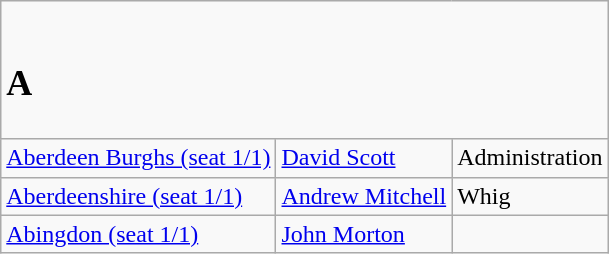<table class="wikitable">
<tr>
<td colspan="3"><br><h2>A</h2></td>
</tr>
<tr>
<td><a href='#'>Aberdeen Burghs (seat 1/1)</a></td>
<td><a href='#'>David Scott</a></td>
<td>Administration</td>
</tr>
<tr>
<td><a href='#'>Aberdeenshire (seat 1/1)</a></td>
<td><a href='#'>Andrew Mitchell</a></td>
<td>Whig</td>
</tr>
<tr>
<td><a href='#'>Abingdon (seat 1/1)</a></td>
<td><a href='#'>John Morton</a></td>
<td></td>
</tr>
</table>
